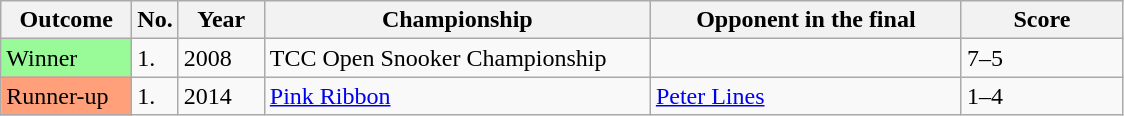<table class="sortable wikitable">
<tr>
<th width="80">Outcome</th>
<th width="20">No.</th>
<th width="50">Year</th>
<th style="width:250px;">Championship</th>
<th style="width:200px;">Opponent in the final</th>
<th style="width:100px;">Score</th>
</tr>
<tr>
<td style="background:#98FB98">Winner</td>
<td>1.</td>
<td>2008</td>
<td>TCC Open Snooker Championship</td>
<td> </td>
<td>7–5</td>
</tr>
<tr>
<td style="background:#ffa07a;">Runner-up</td>
<td>1.</td>
<td>2014</td>
<td><a href='#'>Pink Ribbon</a></td>
<td> <a href='#'>Peter Lines</a></td>
<td>1–4</td>
</tr>
</table>
